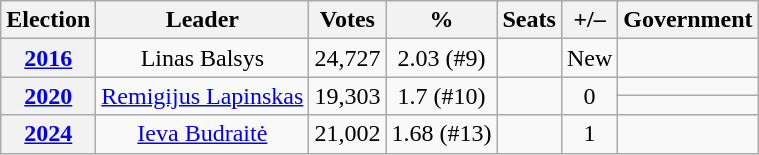<table class=wikitable style="text-align: center;">
<tr>
<th>Election</th>
<th>Leader</th>
<th>Votes</th>
<th>%</th>
<th>Seats</th>
<th>+/–</th>
<th>Government</th>
</tr>
<tr>
<th><a href='#'>2016</a></th>
<td>Linas Balsys</td>
<td>24,727</td>
<td>2.03 (#9)</td>
<td></td>
<td>New</td>
<td></td>
</tr>
<tr>
<th rowspan="2"><a href='#'>2020</a></th>
<td rowspan="2"><a href='#'>Remigijus Lapinskas</a></td>
<td rowspan="2">19,303</td>
<td rowspan="2">1.7 (#10)</td>
<td rowspan="2"></td>
<td rowspan="2"> 0</td>
<td></td>
</tr>
<tr>
<td></td>
</tr>
<tr>
<th><a href='#'>2024</a></th>
<td><a href='#'>Ieva Budraitė</a></td>
<td>21,002</td>
<td>1.68 (#13)</td>
<td></td>
<td> 1</td>
<td></td>
</tr>
</table>
